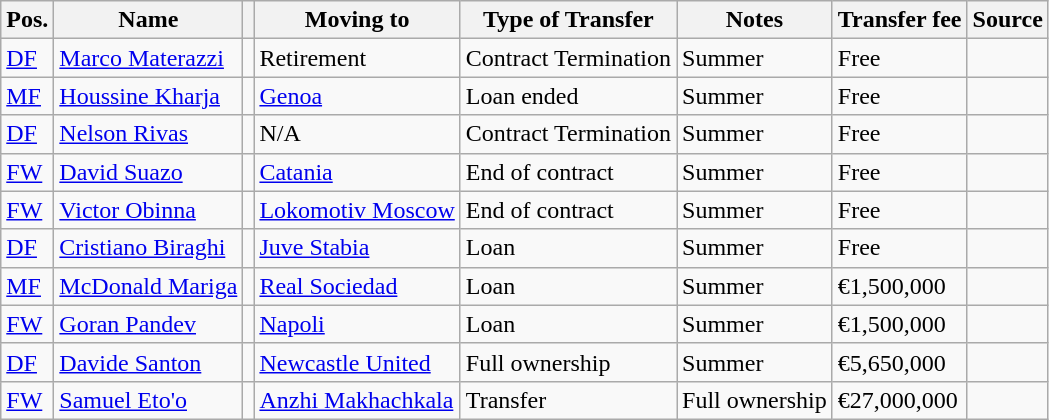<table class="wikitable sortable">
<tr>
<th>Pos.</th>
<th>Name</th>
<th></th>
<th>Moving to</th>
<th>Type of Transfer</th>
<th>Notes</th>
<th>Transfer fee</th>
<th>Source</th>
</tr>
<tr>
<td><a href='#'>DF</a></td>
<td> <a href='#'>Marco Materazzi</a></td>
<td></td>
<td>Retirement</td>
<td>Contract Termination</td>
<td>Summer</td>
<td>Free</td>
<td></td>
</tr>
<tr>
<td><a href='#'>MF</a></td>
<td> <a href='#'>Houssine Kharja</a></td>
<td></td>
<td> <a href='#'>Genoa</a></td>
<td>Loan ended</td>
<td>Summer</td>
<td>Free</td>
<td></td>
</tr>
<tr>
<td><a href='#'>DF</a></td>
<td> <a href='#'>Nelson Rivas</a></td>
<td></td>
<td>N/A</td>
<td>Contract Termination</td>
<td>Summer</td>
<td>Free</td>
<td></td>
</tr>
<tr>
<td><a href='#'>FW</a></td>
<td> <a href='#'>David Suazo</a></td>
<td></td>
<td> <a href='#'>Catania</a></td>
<td>End of contract</td>
<td>Summer</td>
<td>Free</td>
<td></td>
</tr>
<tr>
<td><a href='#'>FW</a></td>
<td> <a href='#'>Victor Obinna</a></td>
<td></td>
<td> <a href='#'>Lokomotiv Moscow</a></td>
<td>End of contract</td>
<td>Summer</td>
<td>Free</td>
<td></td>
</tr>
<tr>
<td><a href='#'>DF</a></td>
<td> <a href='#'>Cristiano Biraghi</a></td>
<td></td>
<td> <a href='#'>Juve Stabia</a></td>
<td>Loan</td>
<td>Summer</td>
<td>Free</td>
<td> </td>
</tr>
<tr>
<td><a href='#'>MF</a></td>
<td> <a href='#'>McDonald Mariga</a></td>
<td></td>
<td> <a href='#'>Real Sociedad</a></td>
<td>Loan</td>
<td>Summer</td>
<td>€1,500,000</td>
<td></td>
</tr>
<tr>
<td><a href='#'>FW</a></td>
<td> <a href='#'>Goran Pandev</a></td>
<td></td>
<td> <a href='#'>Napoli</a></td>
<td>Loan</td>
<td>Summer</td>
<td>€1,500,000</td>
<td></td>
</tr>
<tr>
<td><a href='#'>DF</a></td>
<td> <a href='#'>Davide Santon</a></td>
<td></td>
<td> <a href='#'>Newcastle United</a></td>
<td>Full ownership</td>
<td>Summer</td>
<td>€5,650,000</td>
<td></td>
</tr>
<tr>
<td><a href='#'>FW</a></td>
<td> <a href='#'>Samuel Eto'o</a></td>
<td></td>
<td> <a href='#'>Anzhi Makhachkala</a></td>
<td>Transfer</td>
<td>Full ownership</td>
<td>€27,000,000</td>
<td></td>
</tr>
</table>
